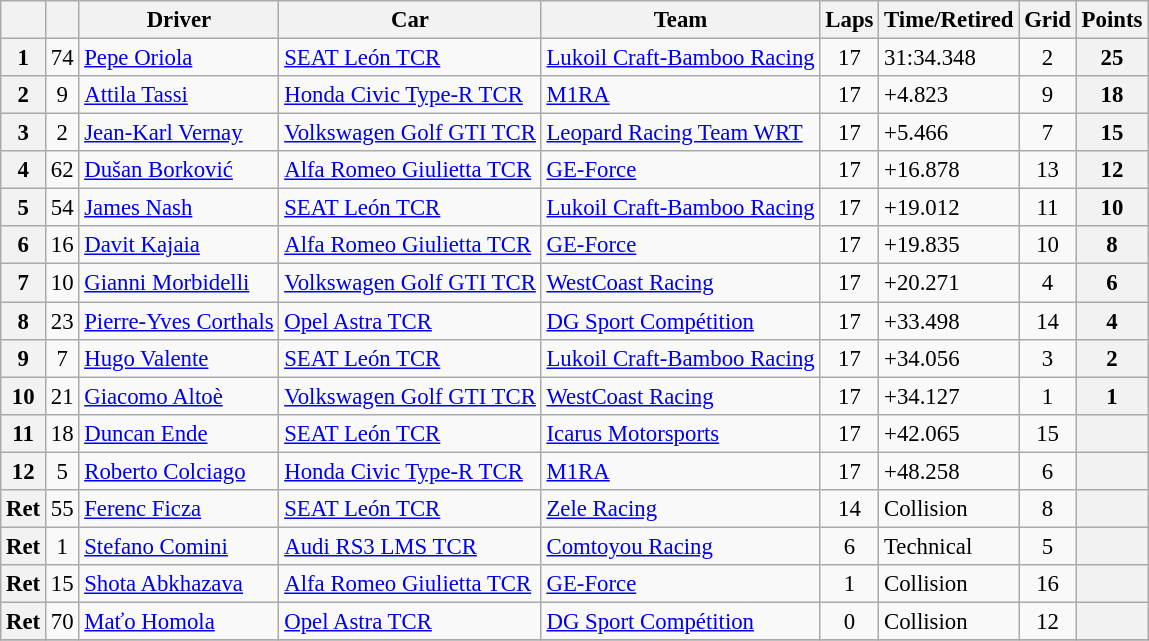<table class="wikitable sortable" style="font-size:95%">
<tr>
<th></th>
<th></th>
<th>Driver</th>
<th>Car</th>
<th>Team</th>
<th>Laps</th>
<th>Time/Retired</th>
<th>Grid</th>
<th>Points</th>
</tr>
<tr>
<th>1</th>
<td align=center>74</td>
<td> <a href='#'>Pepe Oriola</a></td>
<td><a href='#'>SEAT León TCR</a></td>
<td> <a href='#'>Lukoil Craft-Bamboo Racing</a></td>
<td align=center>17</td>
<td>31:34.348</td>
<td align=center>2</td>
<th>25</th>
</tr>
<tr>
<th>2</th>
<td align="center">9</td>
<td> <a href='#'>Attila Tassi</a></td>
<td><a href='#'>Honda Civic Type-R TCR</a></td>
<td> <a href='#'>M1RA</a></td>
<td align="center">17</td>
<td>+4.823</td>
<td align="center">9</td>
<th>18</th>
</tr>
<tr>
<th>3</th>
<td align="center">2</td>
<td> <a href='#'>Jean-Karl Vernay</a></td>
<td><a href='#'>Volkswagen Golf GTI TCR</a></td>
<td> <a href='#'>Leopard Racing Team WRT</a></td>
<td align="center">17</td>
<td>+5.466</td>
<td align="center">7</td>
<th>15</th>
</tr>
<tr>
<th>4</th>
<td align="center">62</td>
<td> <a href='#'>Dušan Borković</a></td>
<td><a href='#'>Alfa Romeo Giulietta TCR</a></td>
<td> <a href='#'>GE-Force</a></td>
<td align="center">17</td>
<td>+16.878</td>
<td align="center">13</td>
<th>12</th>
</tr>
<tr>
<th>5</th>
<td align="center">54</td>
<td> <a href='#'>James Nash</a></td>
<td><a href='#'>SEAT León TCR</a></td>
<td> <a href='#'>Lukoil Craft-Bamboo Racing</a></td>
<td align="center">17</td>
<td>+19.012</td>
<td align="center">11</td>
<th>10</th>
</tr>
<tr>
<th>6</th>
<td align="center">16</td>
<td> <a href='#'>Davit Kajaia</a></td>
<td><a href='#'>Alfa Romeo Giulietta TCR</a></td>
<td> <a href='#'>GE-Force</a></td>
<td align="center">17</td>
<td>+19.835</td>
<td align="center">10</td>
<th>8</th>
</tr>
<tr>
<th>7</th>
<td align="center">10</td>
<td> <a href='#'>Gianni Morbidelli</a></td>
<td><a href='#'>Volkswagen Golf GTI TCR</a></td>
<td> <a href='#'>WestCoast Racing</a></td>
<td align="center">17</td>
<td>+20.271</td>
<td align="center">4</td>
<th>6</th>
</tr>
<tr>
<th>8</th>
<td align="center">23</td>
<td> <a href='#'>Pierre-Yves Corthals</a></td>
<td><a href='#'>Opel Astra TCR</a></td>
<td> <a href='#'>DG Sport Compétition</a></td>
<td align="center">17</td>
<td>+33.498</td>
<td align="center">14</td>
<th>4</th>
</tr>
<tr>
<th>9</th>
<td align="center">7</td>
<td> <a href='#'>Hugo Valente</a></td>
<td><a href='#'>SEAT León TCR</a></td>
<td> <a href='#'>Lukoil Craft-Bamboo Racing</a></td>
<td align="center">17</td>
<td>+34.056</td>
<td align="center">3</td>
<th>2</th>
</tr>
<tr>
<th>10</th>
<td align="center">21</td>
<td> <a href='#'>Giacomo Altoè</a></td>
<td><a href='#'>Volkswagen Golf GTI TCR</a></td>
<td> <a href='#'>WestCoast Racing</a></td>
<td align="center">17</td>
<td>+34.127</td>
<td align="center">1</td>
<th>1</th>
</tr>
<tr>
<th>11</th>
<td align="center">18</td>
<td> <a href='#'>Duncan Ende</a></td>
<td><a href='#'>SEAT León TCR</a></td>
<td> <a href='#'>Icarus Motorsports</a></td>
<td align="center">17</td>
<td>+42.065</td>
<td align="center">15</td>
<th></th>
</tr>
<tr>
<th>12</th>
<td align="center">5</td>
<td> <a href='#'>Roberto Colciago</a></td>
<td><a href='#'>Honda Civic Type-R TCR</a></td>
<td> <a href='#'>M1RA</a></td>
<td align="center">17</td>
<td>+48.258</td>
<td align="center">6</td>
<th></th>
</tr>
<tr>
<th>Ret</th>
<td align=center>55</td>
<td> <a href='#'>Ferenc Ficza</a></td>
<td><a href='#'>SEAT León TCR</a></td>
<td> <a href='#'>Zele Racing</a></td>
<td align=center>14</td>
<td>Collision</td>
<td align=center>8</td>
<th></th>
</tr>
<tr>
<th>Ret</th>
<td align=center>1</td>
<td> <a href='#'>Stefano Comini</a></td>
<td><a href='#'>Audi RS3 LMS TCR</a></td>
<td> <a href='#'>Comtoyou Racing</a></td>
<td align=center>6</td>
<td>Technical</td>
<td align=center>5</td>
<th></th>
</tr>
<tr>
<th>Ret</th>
<td align=center>15</td>
<td> <a href='#'>Shota Abkhazava</a></td>
<td><a href='#'>Alfa Romeo Giulietta TCR</a></td>
<td> <a href='#'>GE-Force</a></td>
<td align=center>1</td>
<td>Collision</td>
<td align=center>16</td>
<th></th>
</tr>
<tr>
<th>Ret</th>
<td align=center>70</td>
<td> <a href='#'>Maťo Homola</a></td>
<td><a href='#'>Opel Astra TCR</a></td>
<td> <a href='#'>DG Sport Compétition</a></td>
<td align=center>0</td>
<td>Collision</td>
<td align=center>12</td>
<th></th>
</tr>
<tr>
</tr>
</table>
